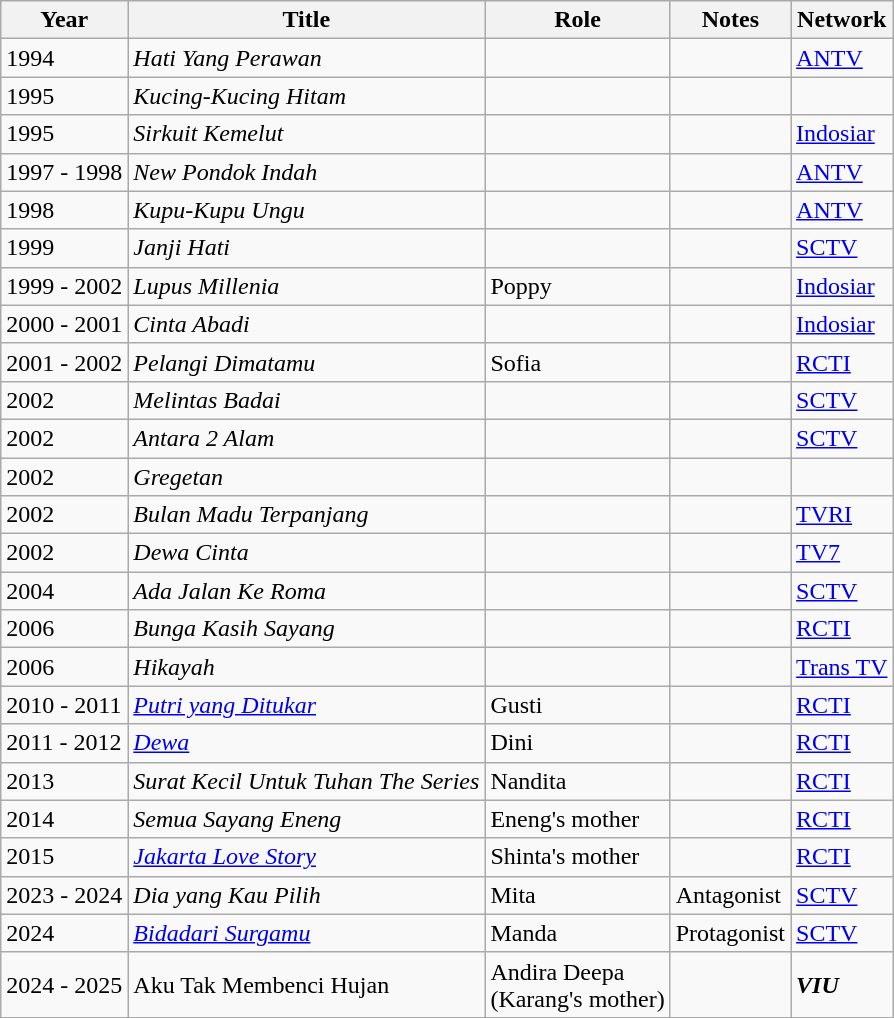<table class="wikitable">
<tr>
<th>Year</th>
<th>Title</th>
<th>Role</th>
<th>Notes</th>
<th>Network</th>
</tr>
<tr>
<td>1994</td>
<td><em>Hati Yang Perawan</em></td>
<td></td>
<td></td>
<td><a href='#'>ANTV</a></td>
</tr>
<tr>
<td>1995</td>
<td><em>Kucing-Kucing Hitam</em></td>
<td></td>
<td></td>
<td></td>
</tr>
<tr>
<td>1995</td>
<td><em>Sirkuit Kemelut</em></td>
<td></td>
<td></td>
<td><a href='#'>Indosiar</a></td>
</tr>
<tr>
<td>1997 - 1998</td>
<td><em>New Pondok Indah</em></td>
<td></td>
<td></td>
<td><a href='#'>ANTV</a></td>
</tr>
<tr>
<td>1998</td>
<td><em>Kupu-Kupu Ungu</em></td>
<td></td>
<td></td>
<td><a href='#'>ANTV</a></td>
</tr>
<tr>
<td>1999</td>
<td><em>Janji Hati</em></td>
<td></td>
<td></td>
<td><a href='#'>SCTV</a></td>
</tr>
<tr>
<td>1999 - 2002</td>
<td><em>Lupus Millenia</em></td>
<td>Poppy</td>
<td></td>
<td><a href='#'>Indosiar</a></td>
</tr>
<tr>
<td>2000 - 2001</td>
<td><em>Cinta Abadi</em></td>
<td></td>
<td></td>
<td><a href='#'>Indosiar</a></td>
</tr>
<tr>
<td>2001 - 2002</td>
<td><em>Pelangi Dimatamu</em></td>
<td>Sofia</td>
<td></td>
<td><a href='#'>RCTI</a></td>
</tr>
<tr>
<td>2002</td>
<td><em>Melintas Badai</em></td>
<td></td>
<td></td>
<td><a href='#'>SCTV</a></td>
</tr>
<tr>
<td>2002</td>
<td><em>Antara 2 Alam</em></td>
<td></td>
<td></td>
<td><a href='#'>SCTV</a></td>
</tr>
<tr>
<td>2002</td>
<td><em>Gregetan</em></td>
<td></td>
<td></td>
<td></td>
</tr>
<tr>
<td>2002</td>
<td><em>Bulan Madu Terpanjang</em></td>
<td></td>
<td></td>
<td><a href='#'>TVRI</a></td>
</tr>
<tr>
<td>2002</td>
<td><em>Dewa Cinta</em></td>
<td></td>
<td></td>
<td><a href='#'>TV7</a></td>
</tr>
<tr>
<td>2004</td>
<td><em>Ada Jalan Ke Roma</em></td>
<td></td>
<td></td>
<td><a href='#'>SCTV</a></td>
</tr>
<tr>
<td>2006</td>
<td><em>Bunga Kasih Sayang</em></td>
<td></td>
<td></td>
<td><a href='#'>RCTI</a></td>
</tr>
<tr>
<td>2006</td>
<td><em>Hikayah</em></td>
<td></td>
<td></td>
<td><a href='#'>Trans TV</a></td>
</tr>
<tr>
<td>2010 - 2011</td>
<td><em><a href='#'>Putri yang Ditukar</a></em></td>
<td>Gusti</td>
<td></td>
<td><a href='#'>RCTI</a></td>
</tr>
<tr>
<td>2011 - 2012</td>
<td><em><a href='#'>Dewa</a></em></td>
<td>Dini</td>
<td></td>
<td><a href='#'>RCTI</a></td>
</tr>
<tr>
<td>2013</td>
<td><em>Surat Kecil Untuk Tuhan The Series</em></td>
<td>Nandita</td>
<td></td>
<td><a href='#'>RCTI</a></td>
</tr>
<tr>
<td>2014</td>
<td><em>Semua Sayang Eneng</em></td>
<td>Eneng's mother</td>
<td></td>
<td><a href='#'>RCTI</a></td>
</tr>
<tr>
<td>2015</td>
<td><em><a href='#'>Jakarta Love Story</a></em></td>
<td>Shinta's mother</td>
<td></td>
<td><a href='#'>RCTI</a></td>
</tr>
<tr>
<td>2023 - 2024</td>
<td><em>Dia yang Kau Pilih </em></td>
<td>Mita</td>
<td>Antagonist</td>
<td><a href='#'>SCTV</a></td>
</tr>
<tr>
<td>2024</td>
<td><em><a href='#'>Bidadari Surgamu</a></em></td>
<td>Manda</td>
<td>Protagonist</td>
<td><a href='#'>SCTV</a></td>
</tr>
<tr>
<td>2024 - 2025</td>
<td>Aku Tak Membenci Hujan</td>
<td>Andira Deepa<br>(Karang's mother)</td>
<td></td>
<td><strong><em>VIU</em></strong></td>
</tr>
</table>
